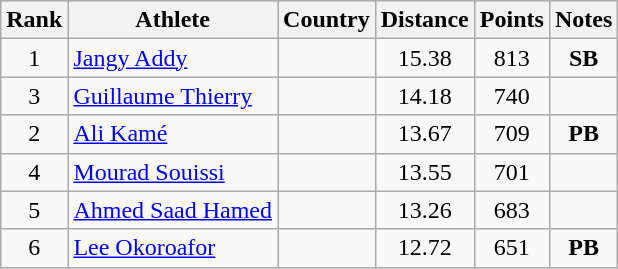<table class="wikitable sortable" style="text-align:center">
<tr>
<th>Rank</th>
<th>Athlete</th>
<th>Country</th>
<th>Distance</th>
<th>Points</th>
<th>Notes</th>
</tr>
<tr>
<td>1</td>
<td align=left><a href='#'>Jangy Addy</a></td>
<td align=left></td>
<td>15.38</td>
<td>813</td>
<td><strong>SB</strong></td>
</tr>
<tr>
<td>3</td>
<td align=left><a href='#'>Guillaume Thierry</a></td>
<td align=left></td>
<td>14.18</td>
<td>740</td>
<td></td>
</tr>
<tr>
<td>2</td>
<td align=left><a href='#'>Ali Kamé</a></td>
<td align=left></td>
<td>13.67</td>
<td>709</td>
<td><strong>PB</strong></td>
</tr>
<tr>
<td>4</td>
<td align=left><a href='#'>Mourad Souissi</a></td>
<td align=left></td>
<td>13.55</td>
<td>701</td>
<td></td>
</tr>
<tr>
<td>5</td>
<td align=left><a href='#'>Ahmed Saad Hamed</a></td>
<td align=left></td>
<td>13.26</td>
<td>683</td>
<td></td>
</tr>
<tr>
<td>6</td>
<td align=left><a href='#'>Lee Okoroafor</a></td>
<td align=left></td>
<td>12.72</td>
<td>651</td>
<td><strong>PB</strong></td>
</tr>
</table>
